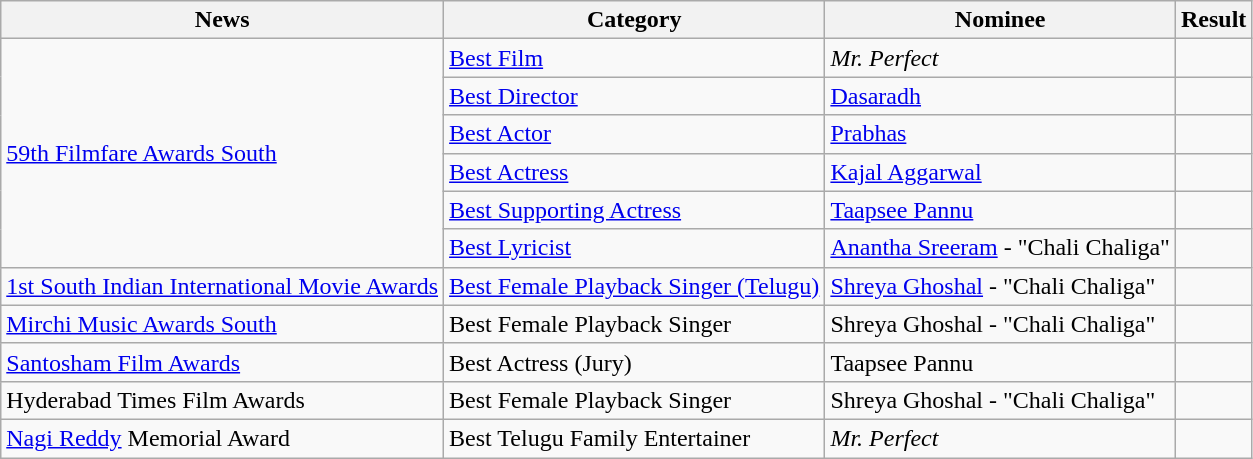<table class="wikitable">
<tr>
<th>News</th>
<th>Category</th>
<th>Nominee</th>
<th>Result</th>
</tr>
<tr>
<td rowspan="6"><a href='#'>59th Filmfare Awards South</a></td>
<td><a href='#'>Best Film</a></td>
<td><em>Mr. Perfect</em></td>
<td></td>
</tr>
<tr>
<td><a href='#'>Best Director</a></td>
<td><a href='#'>Dasaradh</a></td>
<td></td>
</tr>
<tr>
<td><a href='#'>Best Actor</a></td>
<td><a href='#'>Prabhas</a></td>
<td></td>
</tr>
<tr>
<td><a href='#'>Best Actress</a></td>
<td><a href='#'>Kajal Aggarwal</a></td>
<td></td>
</tr>
<tr>
<td><a href='#'>Best Supporting Actress</a></td>
<td><a href='#'>Taapsee Pannu</a></td>
<td></td>
</tr>
<tr>
<td><a href='#'>Best Lyricist</a></td>
<td><a href='#'>Anantha Sreeram</a> - "Chali Chaliga"</td>
<td></td>
</tr>
<tr>
<td rowspan="1"><a href='#'>1st South Indian International Movie Awards</a></td>
<td><a href='#'>Best Female Playback Singer (Telugu)</a></td>
<td><a href='#'>Shreya Ghoshal</a>  - "Chali Chaliga"</td>
<td></td>
</tr>
<tr>
<td rowspan="1"><a href='#'>Mirchi Music Awards South</a></td>
<td>Best Female Playback Singer</td>
<td>Shreya Ghoshal - "Chali Chaliga"</td>
<td></td>
</tr>
<tr>
<td rowspan="1"><a href='#'>Santosham Film Awards</a></td>
<td>Best Actress (Jury)</td>
<td>Taapsee Pannu</td>
<td></td>
</tr>
<tr>
<td rowspan="1">Hyderabad Times Film Awards</td>
<td>Best Female Playback Singer</td>
<td>Shreya Ghoshal - "Chali Chaliga"</td>
<td></td>
</tr>
<tr>
<td rowspan="1"><a href='#'>Nagi Reddy</a> Memorial Award</td>
<td>Best Telugu Family Entertainer</td>
<td><em>Mr. Perfect</em></td>
<td></td>
</tr>
</table>
